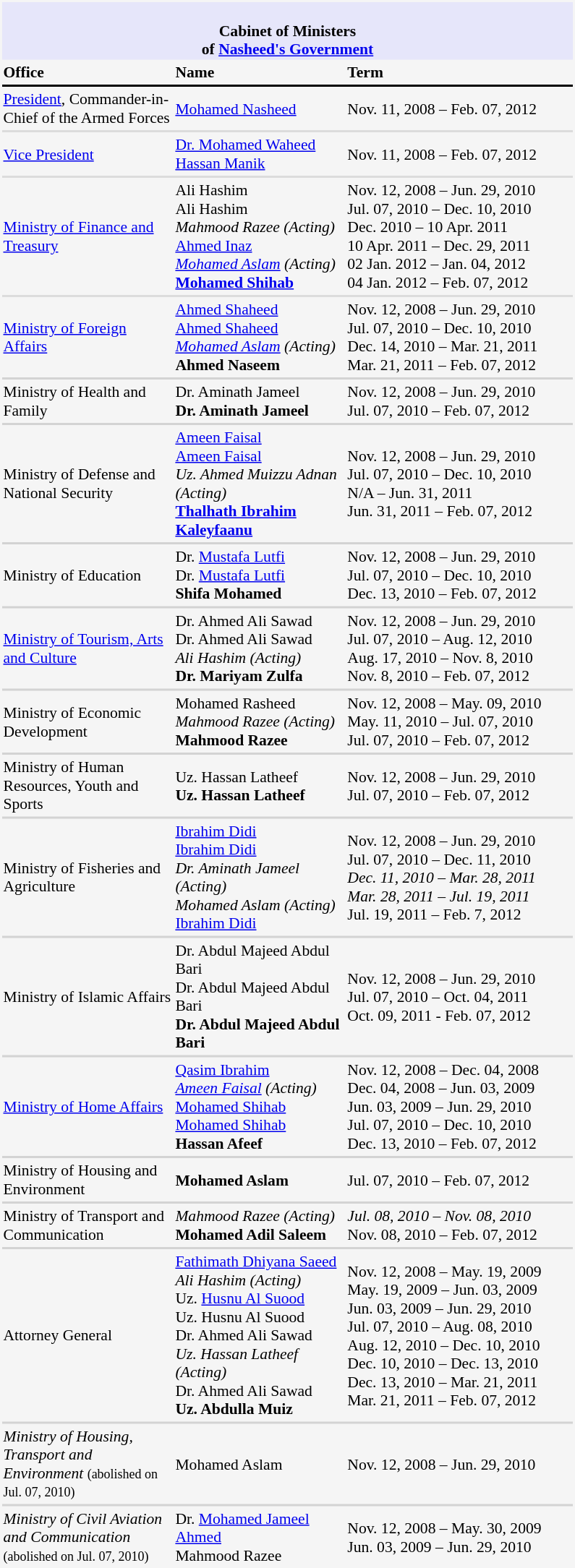<table class="toccolours" style="float:auto; font-size:90%; width:530px; background:#f5f5f5;">
<tr>
<th style="background:lavender;" colspan="3"><div> </div><span>Cabinet of Ministers<br>of <a href='#'>Nasheed's Government</a> </span></th>
</tr>
<tr style="font-weight:bold;">
<td style="width:30%;">Office</td>
<td>Name</td>
<td style="width:40%;">Term</td>
</tr>
<tr>
<th style="background:#000;" colspan="3"></th>
</tr>
<tr>
<td><a href='#'>President</a>, Commander-in-Chief of the Armed Forces</td>
<td><a href='#'>Mohamed Nasheed</a></td>
<td>Nov. 11, 2008 – Feb. 07, 2012</td>
</tr>
<tr>
<th style="background:#DCDCDC;" colspan="3"></th>
</tr>
<tr>
<td><a href='#'>Vice President</a></td>
<td><a href='#'>Dr. Mohamed Waheed Hassan Manik</a></td>
<td>Nov. 11, 2008 – Feb. 07, 2012</td>
</tr>
<tr>
<th style="background:#DCDCDC;" colspan="3"></th>
</tr>
<tr>
<td><a href='#'>Ministry of Finance and Treasury</a></td>
<td>Ali Hashim<br>Ali Hashim<br><em>Mahmood Razee (Acting)</em><br><a href='#'>Ahmed Inaz</a><br><em><a href='#'>Mohamed Aslam</a> (Acting)</em><br><strong><a href='#'>Mohamed Shihab</a></strong></td>
<td>Nov. 12, 2008 – Jun. 29, 2010<br>Jul. 07, 2010 – Dec. 10, 2010<br>Dec. 2010 – 10 Apr. 2011 <br> 10 Apr. 2011 – Dec. 29, 2011<br> 02 Jan. 2012 – Jan. 04, 2012<br> 04 Jan. 2012 – Feb. 07, 2012</td>
</tr>
<tr>
<th style="background:#DCDCDC;" colspan="3"></th>
</tr>
<tr>
<td><a href='#'>Ministry of Foreign Affairs</a></td>
<td><a href='#'>Ahmed Shaheed</a><br><a href='#'>Ahmed Shaheed</a><br><em><a href='#'>Mohamed Aslam</a> (Acting)</em> <br> <strong>Ahmed Naseem</strong></td>
<td>Nov. 12, 2008 – Jun. 29, 2010<br>Jul. 07, 2010 – Dec. 10, 2010<br>Dec. 14, 2010 – Mar. 21, 2011 <br> Mar. 21, 2011 – Feb. 07, 2012</td>
</tr>
<tr>
<th style="background:#D3D3D3;" colspan="3"></th>
</tr>
<tr>
<td>Ministry of Health and Family</td>
<td>Dr. Aminath Jameel<br><strong>Dr. Aminath Jameel</strong></td>
<td>Nov. 12, 2008 – Jun. 29, 2010<br>Jul. 07, 2010 – Feb. 07, 2012</td>
</tr>
<tr>
<th style="background:#D3D3D3;" colspan="3"></th>
</tr>
<tr>
<td>Ministry of Defense and National Security</td>
<td><a href='#'>Ameen Faisal</a><br><a href='#'>Ameen Faisal</a><br><em>Uz. Ahmed Muizzu Adnan (Acting)</em><br><strong><a href='#'>Thalhath Ibrahim Kaleyfaanu</a></strong></td>
<td>Nov. 12, 2008 – Jun. 29, 2010<br>Jul. 07, 2010 – Dec. 10, 2010<br> N/A – Jun. 31, 2011 <br> Jun. 31, 2011 – Feb. 07, 2012</td>
</tr>
<tr>
<th style="background:#D3D3D3;" colspan="3"></th>
</tr>
<tr>
<td>Ministry of Education</td>
<td>Dr. <a href='#'>Mustafa Lutfi</a><br>Dr. <a href='#'>Mustafa Lutfi</a><br><strong>Shifa Mohamed</strong></td>
<td>Nov. 12, 2008 – Jun. 29, 2010<br>Jul. 07, 2010 – Dec. 10, 2010<br>Dec. 13, 2010 – Feb. 07, 2012</td>
</tr>
<tr>
<th style="background:#D3D3D3;" colspan="3"></th>
</tr>
<tr>
<td><a href='#'>Ministry of Tourism, Arts and Culture</a></td>
<td>Dr. Ahmed Ali Sawad<br>Dr. Ahmed Ali Sawad<br><em>Ali Hashim (Acting)</em><br><strong>Dr. Mariyam Zulfa</strong></td>
<td>Nov. 12, 2008 – Jun. 29, 2010<br>Jul. 07, 2010 – Aug. 12, 2010<br>Aug. 17, 2010 – Nov. 8, 2010<br>Nov. 8, 2010 – Feb. 07, 2012</td>
</tr>
<tr>
<th style="background:#D3D3D3;" colspan="3"></th>
</tr>
<tr>
<td>Ministry of Economic Development</td>
<td>Mohamed Rasheed<br><em>Mahmood Razee (Acting)</em><br><strong>Mahmood Razee</strong></td>
<td>Nov. 12, 2008 – May. 09, 2010<br>May. 11, 2010 – Jul. 07, 2010<br>Jul. 07, 2010 – Feb. 07, 2012</td>
</tr>
<tr>
<th style="background:#D3D3D3;" colspan="3"></th>
</tr>
<tr>
<td>Ministry of Human Resources, Youth and Sports</td>
<td>Uz. Hassan Latheef<br><strong>Uz. Hassan Latheef</strong></td>
<td>Nov. 12, 2008 – Jun. 29, 2010<br>Jul. 07, 2010 – Feb. 07, 2012</td>
</tr>
<tr>
<th style="background:#D3D3D3;" colspan="3"></th>
</tr>
<tr>
<td>Ministry of Fisheries and Agriculture</td>
<td><a href='#'>Ibrahim Didi</a><br><a href='#'>Ibrahim Didi</a><br><em>Dr. Aminath Jameel (Acting)</em><br><em>Mohamed Aslam (Acting)</em><br><a href='#'>Ibrahim Didi</a></td>
<td>Nov. 12, 2008 – Jun. 29, 2010<br>Jul. 07, 2010 – Dec. 11, 2010<br><em>Dec. 11, 2010 – Mar. 28, 2011</em><br><em>Mar. 28, 2011 – Jul. 19, 2011</em><br>Jul. 19, 2011 – Feb. 7, 2012</td>
</tr>
<tr>
<th style="background:#D3D3D3;" colspan="3"></th>
</tr>
<tr>
<td>Ministry of Islamic Affairs</td>
<td>Dr. Abdul Majeed Abdul Bari<br>Dr. Abdul Majeed Abdul Bari<br><strong>Dr. Abdul Majeed Abdul Bari</strong></td>
<td>Nov. 12, 2008 – Jun. 29, 2010<br>Jul. 07, 2010 – Oct. 04, 2011<br>Oct. 09, 2011 - Feb. 07, 2012</td>
</tr>
<tr>
<th style="background:#D3D3D3;" colspan="3"></th>
</tr>
<tr>
<td><a href='#'>Ministry of Home Affairs</a></td>
<td><a href='#'>Qasim Ibrahim</a><br><em><a href='#'>Ameen Faisal</a> (Acting)</em><br><a href='#'>Mohamed Shihab</a><br><a href='#'>Mohamed Shihab</a><br><strong>Hassan Afeef</strong></td>
<td>Nov. 12, 2008 – Dec. 04, 2008<br>Dec. 04, 2008 – Jun. 03, 2009<br>Jun. 03, 2009 – Jun. 29, 2010<br>Jul. 07, 2010 – Dec. 10, 2010<br>Dec. 13, 2010 – Feb. 07, 2012</td>
</tr>
<tr>
<th style="background:#D3D3D3;" colspan="3"></th>
</tr>
<tr>
<td>Ministry of Housing and Environment</td>
<td><strong>Mohamed Aslam</strong></td>
<td>Jul. 07, 2010 – Feb. 07, 2012</td>
</tr>
<tr>
<th style="background:#D3D3D3;" colspan="3"></th>
</tr>
<tr>
<td>Ministry of Transport and Communication</td>
<td><em>Mahmood Razee (Acting)</em><br><strong>Mohamed Adil Saleem</strong></td>
<td><em>Jul. 08, 2010 – Nov. 08, 2010</em><br>Nov. 08,  2010 – Feb. 07, 2012</td>
</tr>
<tr>
<th style="background:#D3D3D3;" colspan="3"></th>
</tr>
<tr>
<td>Attorney General</td>
<td><a href='#'>Fathimath Dhiyana Saeed</a><br><em>Ali Hashim (Acting)</em><br>Uz. <a href='#'>Husnu Al Suood</a><br>Uz. Husnu Al Suood<br>Dr. Ahmed Ali Sawad<br><em>Uz. Hassan Latheef (Acting)</em><br>Dr. Ahmed Ali Sawad<br><strong>Uz. Abdulla Muiz</strong></td>
<td>Nov. 12, 2008 – May. 19, 2009<br>May. 19, 2009 – Jun. 03, 2009<br>Jun. 03, 2009 – Jun. 29, 2010<br>Jul. 07, 2010 – Aug. 08, 2010<br>Aug. 12, 2010 – Dec. 10, 2010<br>Dec. 10, 2010 – Dec. 13, 2010<br>Dec. 13, 2010 – Mar. 21, 2011 <br>Mar. 21, 2011 – Feb. 07, 2012</td>
</tr>
<tr>
<th style="background:#D3D3D3;" colspan="3"></th>
</tr>
<tr>
<td><em>Ministry of Housing, Transport and Environment</em> <small>(abolished on Jul. 07, 2010)</small></td>
<td>Mohamed Aslam</td>
<td>Nov. 12, 2008 – Jun. 29, 2010</td>
</tr>
<tr>
<th style="background:#D3D3D3;" colspan="3"></th>
</tr>
<tr>
<td><em>Ministry of Civil Aviation and Communication</em> <small>(abolished on Jul. 07, 2010)</small></td>
<td>Dr. <a href='#'>Mohamed Jameel Ahmed</a><br>Mahmood Razee</td>
<td>Nov. 12, 2008 – May. 30, 2009 <br> Jun. 03, 2009 – Jun. 29, 2010</td>
</tr>
</table>
